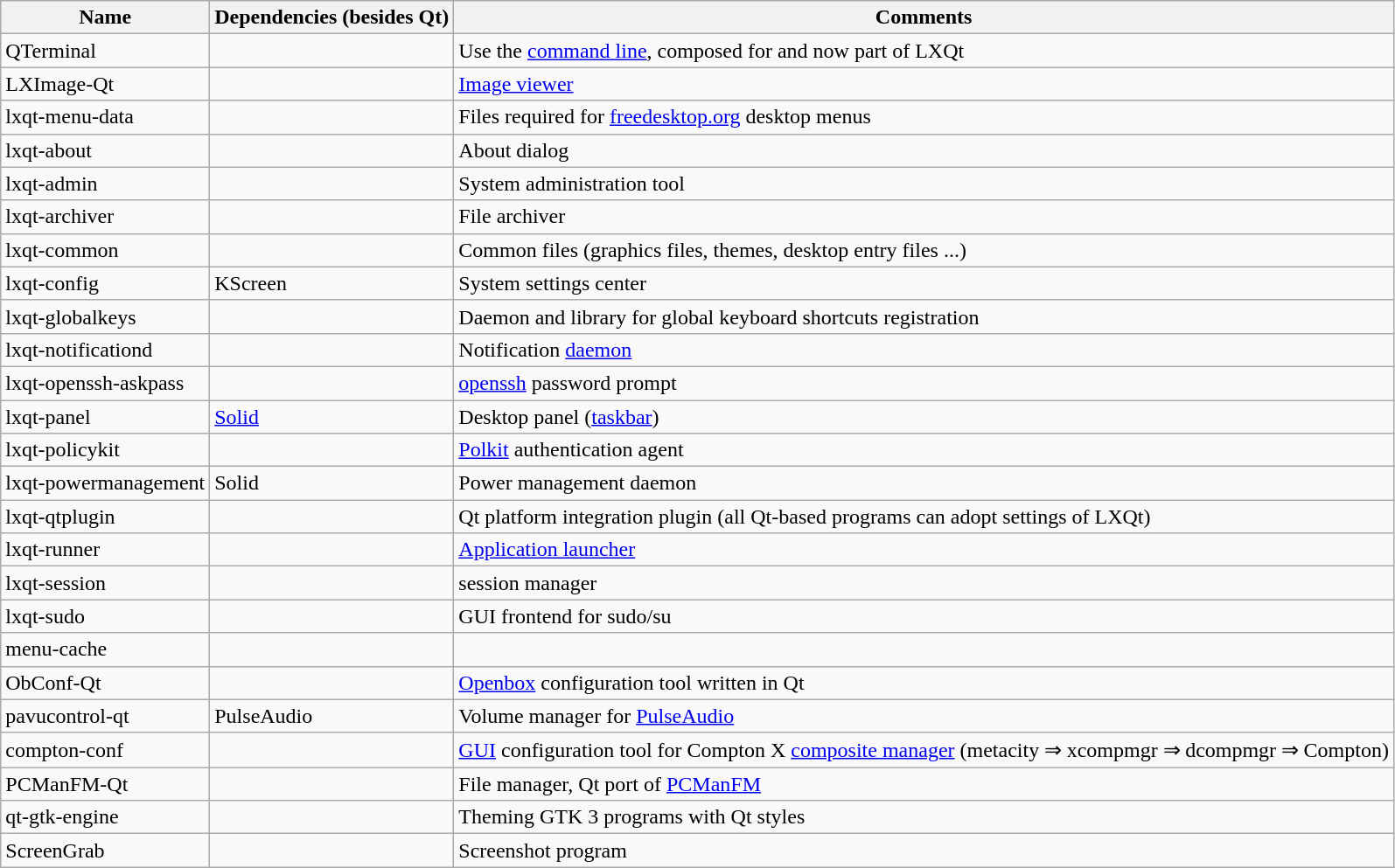<table class="wikitable">
<tr>
<th>Name</th>
<th>Dependencies (besides Qt)</th>
<th>Comments</th>
</tr>
<tr>
<td>QTerminal</td>
<td></td>
<td>Use the <a href='#'>command line</a>, composed for and now part of LXQt</td>
</tr>
<tr>
<td>LXImage-Qt</td>
<td></td>
<td><a href='#'>Image viewer</a></td>
</tr>
<tr>
<td>lxqt-menu-data</td>
<td></td>
<td>Files required for <a href='#'>freedesktop.org</a> desktop menus</td>
</tr>
<tr>
<td>lxqt-about</td>
<td></td>
<td>About dialog</td>
</tr>
<tr>
<td>lxqt-admin</td>
<td></td>
<td>System administration tool</td>
</tr>
<tr>
<td>lxqt-archiver</td>
<td></td>
<td>File archiver</td>
</tr>
<tr>
<td>lxqt-common</td>
<td></td>
<td>Common files (graphics files, themes, desktop entry files ...)</td>
</tr>
<tr>
<td>lxqt-config</td>
<td>KScreen</td>
<td>System settings center</td>
</tr>
<tr>
<td>lxqt-globalkeys</td>
<td></td>
<td>Daemon and library for global keyboard shortcuts registration</td>
</tr>
<tr>
<td>lxqt-notificationd</td>
<td></td>
<td>Notification <a href='#'>daemon</a></td>
</tr>
<tr>
<td>lxqt-openssh-askpass</td>
<td></td>
<td><a href='#'>openssh</a> password prompt</td>
</tr>
<tr>
<td>lxqt-panel</td>
<td><a href='#'>Solid</a></td>
<td>Desktop panel (<a href='#'>taskbar</a>)</td>
</tr>
<tr>
<td>lxqt-policykit</td>
<td></td>
<td><a href='#'>Polkit</a> authentication agent</td>
</tr>
<tr>
<td>lxqt-powermanagement</td>
<td>Solid</td>
<td>Power management daemon</td>
</tr>
<tr>
<td>lxqt-qtplugin</td>
<td></td>
<td>Qt platform integration plugin (all Qt-based programs can adopt settings of LXQt)</td>
</tr>
<tr>
<td>lxqt-runner</td>
<td></td>
<td><a href='#'>Application launcher</a></td>
</tr>
<tr>
<td>lxqt-session</td>
<td></td>
<td>session manager</td>
</tr>
<tr>
<td>lxqt-sudo</td>
<td></td>
<td>GUI frontend for sudo/su</td>
</tr>
<tr>
<td>menu-cache</td>
<td></td>
<td></td>
</tr>
<tr>
<td>ObConf-Qt</td>
<td></td>
<td><a href='#'>Openbox</a> configuration tool written in Qt</td>
</tr>
<tr>
<td>pavucontrol-qt</td>
<td>PulseAudio</td>
<td>Volume manager for <a href='#'>PulseAudio</a></td>
</tr>
<tr>
<td>compton-conf</td>
<td></td>
<td><a href='#'>GUI</a> configuration tool for Compton X <a href='#'>composite manager</a> (metacity ⇒ xcompmgr ⇒ dcompmgr ⇒ Compton)</td>
</tr>
<tr>
<td>PCManFM-Qt</td>
<td></td>
<td>File manager, Qt port of <a href='#'>PCManFM</a></td>
</tr>
<tr>
<td>qt-gtk-engine</td>
<td></td>
<td>Theming GTK 3 programs with Qt styles</td>
</tr>
<tr>
<td>ScreenGrab</td>
<td></td>
<td>Screenshot program</td>
</tr>
</table>
